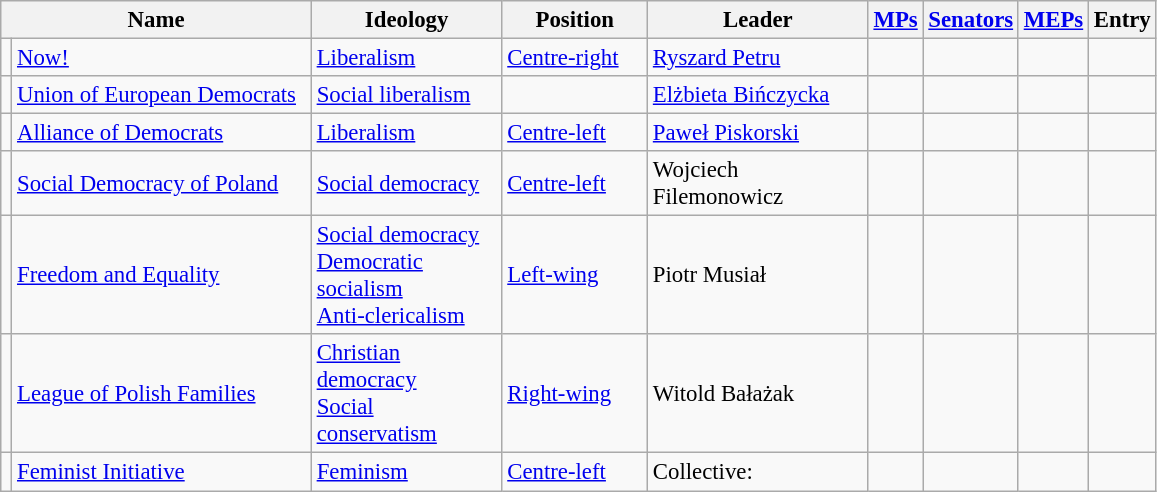<table class="wikitable" style="font-size:95%;">
<tr>
<th style="width:200px" colspan="2">Name</th>
<th style="width:120px">Ideology</th>
<th style="width:90px">Position</th>
<th style="width:140px">Leader</th>
<th><a href='#'>MPs</a></th>
<th><a href='#'>Senators</a></th>
<th><a href='#'>MEPs</a></th>
<th>Entry</th>
</tr>
<tr>
<td></td>
<td><a href='#'>Now!</a></td>
<td><a href='#'>Liberalism</a></td>
<td><a href='#'>Centre-right</a></td>
<td><a href='#'>Ryszard Petru</a></td>
<td></td>
<td></td>
<td></td>
<td></td>
</tr>
<tr>
<td></td>
<td><a href='#'>Union of European Democrats</a></td>
<td><a href='#'>Social liberalism</a></td>
<td></td>
<td><a href='#'>Elżbieta Bińczycka</a></td>
<td></td>
<td></td>
<td></td>
<td></td>
</tr>
<tr>
<td></td>
<td><a href='#'>Alliance of Democrats</a></td>
<td><a href='#'>Liberalism</a></td>
<td><a href='#'>Centre-left</a></td>
<td><a href='#'>Paweł Piskorski</a></td>
<td></td>
<td></td>
<td></td>
<td></td>
</tr>
<tr>
<td></td>
<td><a href='#'>Social Democracy of Poland</a></td>
<td><a href='#'>Social democracy</a></td>
<td><a href='#'>Centre-left</a></td>
<td>Wojciech Filemonowicz</td>
<td></td>
<td></td>
<td></td>
<td></td>
</tr>
<tr>
<td></td>
<td><a href='#'>Freedom and Equality</a></td>
<td><a href='#'>Social democracy</a><br><a href='#'>Democratic socialism</a><br><a href='#'>Anti-clericalism</a></td>
<td><a href='#'>Left-wing</a></td>
<td>Piotr Musiał</td>
<td></td>
<td></td>
<td></td>
<td></td>
</tr>
<tr>
<td></td>
<td><a href='#'>League of Polish Families</a></td>
<td><a href='#'>Christian democracy</a><br><a href='#'>Social conservatism</a></td>
<td><a href='#'>Right-wing</a></td>
<td>Witold Bałażak</td>
<td></td>
<td></td>
<td></td>
<td></td>
</tr>
<tr>
<td></td>
<td><a href='#'>Feminist Initiative</a></td>
<td><a href='#'>Feminism</a></td>
<td><a href='#'>Centre-left</a></td>
<td>Collective:<br></td>
<td></td>
<td></td>
<td></td>
<td></td>
</tr>
</table>
